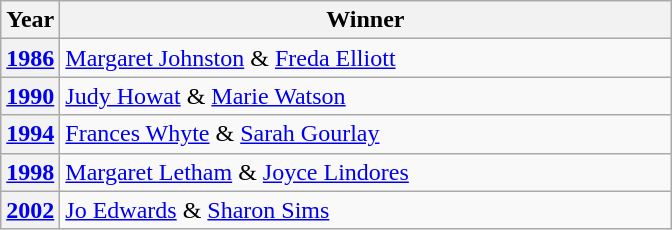<table class="wikitable">
<tr>
<th>Year</th>
<th Width=400>Winner</th>
</tr>
<tr>
<th><a href='#'>1986</a></th>
<td> <a href='#'>Margaret Johnston</a> & <a href='#'>Freda Elliott</a></td>
</tr>
<tr>
<th><a href='#'>1990</a></th>
<td> <a href='#'>Judy Howat</a> & <a href='#'>Marie Watson</a></td>
</tr>
<tr>
<th><a href='#'>1994</a></th>
<td> <a href='#'>Frances Whyte</a> & <a href='#'>Sarah Gourlay</a></td>
</tr>
<tr>
<th><a href='#'>1998</a></th>
<td> <a href='#'>Margaret Letham</a> & <a href='#'>Joyce Lindores</a></td>
</tr>
<tr>
<th><a href='#'>2002</a></th>
<td> <a href='#'>Jo Edwards</a> & <a href='#'>Sharon Sims</a></td>
</tr>
</table>
